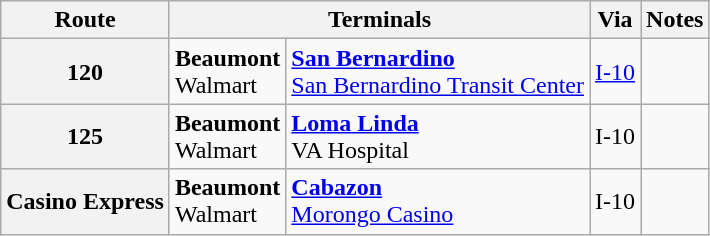<table class="wikitable">
<tr>
<th><strong>Route</strong></th>
<th colspan="2"><strong>Terminals</strong></th>
<th>Via</th>
<th>Notes</th>
</tr>
<tr>
<th>120</th>
<td><strong>Beaumont</strong><br>Walmart</td>
<td><strong><a href='#'>San Bernardino</a></strong><br><a href='#'>San Bernardino Transit Center</a></td>
<td><a href='#'>I-10</a></td>
<td></td>
</tr>
<tr>
<th>125</th>
<td><strong>Beaumont</strong><br>Walmart</td>
<td><strong><a href='#'>Loma Linda</a></strong><br>VA Hospital</td>
<td>I-10</td>
<td></td>
</tr>
<tr>
<th>Casino Express</th>
<td><strong>Beaumont</strong><br>Walmart</td>
<td><strong><a href='#'>Cabazon</a></strong><br><a href='#'>Morongo Casino</a></td>
<td>I-10</td>
<td></td>
</tr>
</table>
